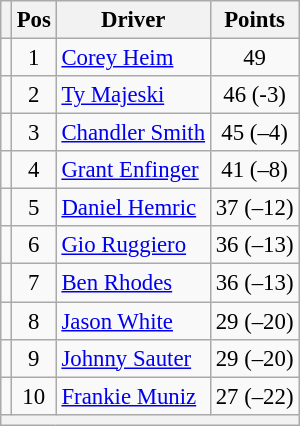<table class="wikitable" style="font-size: 95%;">
<tr>
<th></th>
<th>Pos</th>
<th>Driver</th>
<th>Points</th>
</tr>
<tr>
<td align="left"></td>
<td style="text-align:center;">1</td>
<td><a href='#'>Corey Heim</a></td>
<td style="text-align:center;">49</td>
</tr>
<tr>
<td align="left"></td>
<td style="text-align:center;">2</td>
<td><a href='#'>Ty Majeski</a></td>
<td style="text-align:center;">46 (-3)</td>
</tr>
<tr>
<td align="left"></td>
<td style="text-align:center;">3</td>
<td><a href='#'>Chandler Smith</a></td>
<td style="text-align:center;">45 (–4)</td>
</tr>
<tr>
<td align="left"></td>
<td style="text-align:center;">4</td>
<td><a href='#'>Grant Enfinger</a></td>
<td style="text-align:center;">41 (–8)</td>
</tr>
<tr>
<td align="left"></td>
<td style="text-align:center;">5</td>
<td><a href='#'>Daniel Hemric</a></td>
<td style="text-align:center;">37 (–12)</td>
</tr>
<tr>
<td align="left"></td>
<td style="text-align:center;">6</td>
<td><a href='#'>Gio Ruggiero</a></td>
<td style="text-align:center;">36 (–13)</td>
</tr>
<tr>
<td align="left"></td>
<td style="text-align:center;">7</td>
<td><a href='#'>Ben Rhodes</a></td>
<td style="text-align:center;">36 (–13)</td>
</tr>
<tr>
<td align="left"></td>
<td style="text-align:center;">8</td>
<td><a href='#'>Jason White</a></td>
<td style="text-align:center;">29 (–20)</td>
</tr>
<tr>
<td align="left"></td>
<td style="text-align:center;">9</td>
<td><a href='#'>Johnny Sauter</a></td>
<td style="text-align:center;">29 (–20)</td>
</tr>
<tr>
<td align="left"></td>
<td style="text-align:center;">10</td>
<td><a href='#'>Frankie Muniz</a></td>
<td style="text-align:center;">27 (–22)</td>
</tr>
<tr class="sortbottom">
<th colspan="9"></th>
</tr>
</table>
